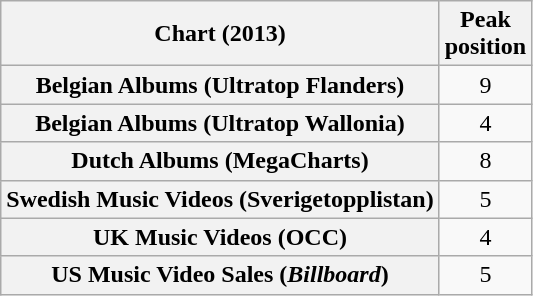<table class="wikitable sortable plainrowheaders" style="text-align:center">
<tr>
<th scope="col">Chart (2013)</th>
<th scope="col">Peak<br>position</th>
</tr>
<tr>
<th scope="row">Belgian Albums (Ultratop Flanders)</th>
<td>9</td>
</tr>
<tr>
<th scope="row">Belgian Albums (Ultratop Wallonia)</th>
<td>4</td>
</tr>
<tr>
<th scope="row">Dutch Albums (MegaCharts)</th>
<td>8</td>
</tr>
<tr>
<th scope="row">Swedish Music Videos (Sverigetopplistan)</th>
<td>5</td>
</tr>
<tr>
<th scope="row">UK Music Videos (OCC)</th>
<td>4</td>
</tr>
<tr>
<th scope="row">US Music Video Sales (<em>Billboard</em>)</th>
<td>5</td>
</tr>
</table>
